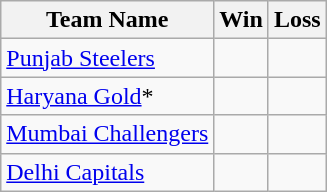<table class="wikitable">
<tr>
<th>Team Name</th>
<th>Win</th>
<th>Loss</th>
</tr>
<tr>
<td><a href='#'>Punjab Steelers</a></td>
<td></td>
<td></td>
</tr>
<tr>
<td><a href='#'>Haryana Gold</a>*</td>
<td></td>
<td></td>
</tr>
<tr>
<td><a href='#'>Mumbai Challengers</a></td>
<td></td>
<td></td>
</tr>
<tr>
<td><a href='#'>Delhi Capitals</a></td>
<td></td>
<td></td>
</tr>
</table>
